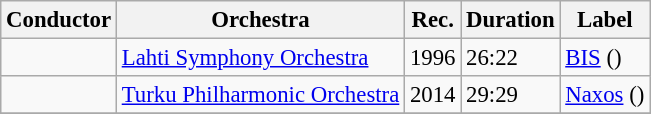<table class="wikitable sortable" style="margin-right: 0; font-size: 95%">
<tr>
<th scope="col">Conductor</th>
<th scope="col">Orchestra</th>
<th scope="col">Rec.</th>
<th scope="col">Duration</th>
<th scope="col">Label</th>
</tr>
<tr>
<td></td>
<td><a href='#'>Lahti Symphony Orchestra</a></td>
<td>1996</td>
<td>26:22</td>
<td><a href='#'>BIS</a> ()</td>
</tr>
<tr>
<td></td>
<td><a href='#'>Turku Philharmonic Orchestra</a></td>
<td>2014</td>
<td>29:29</td>
<td><a href='#'>Naxos</a> ()</td>
</tr>
<tr>
</tr>
</table>
